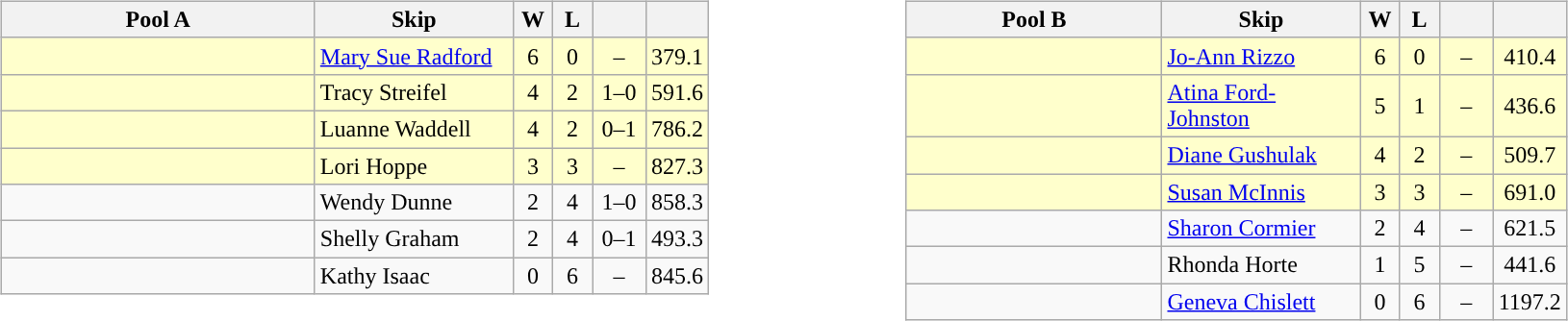<table>
<tr>
<td valign=top width=10%><br><table class="wikitable" style="text-align: center;">
<tr>
<th width=210>Pool A</th>
<th width=130>Skip</th>
<th width=20>W</th>
<th width=20>L</th>
<th width=30></th>
<th width=20></th>
</tr>
<tr bgcolor=#ffffcc>
<td style="text-align:left;"></td>
<td style="text-align:left;"><a href='#'>Mary Sue Radford</a></td>
<td>6</td>
<td>0</td>
<td>–</td>
<td>379.1</td>
</tr>
<tr bgcolor=#ffffcc>
<td style="text-align:left;"></td>
<td style="text-align:left;">Tracy Streifel</td>
<td>4</td>
<td>2</td>
<td>1–0</td>
<td>591.6</td>
</tr>
<tr bgcolor=#ffffcc>
<td style="text-align:left;"></td>
<td style="text-align:left;">Luanne Waddell</td>
<td>4</td>
<td>2</td>
<td>0–1</td>
<td>786.2</td>
</tr>
<tr bgcolor=#ffffcc>
<td style="text-align:left;"></td>
<td style="text-align:left;">Lori Hoppe</td>
<td>3</td>
<td>3</td>
<td>–</td>
<td>827.3</td>
</tr>
<tr>
<td style="text-align:left;"></td>
<td style="text-align:left;">Wendy Dunne</td>
<td>2</td>
<td>4</td>
<td>1–0</td>
<td>858.3</td>
</tr>
<tr>
<td style="text-align:left;"></td>
<td style="text-align:left;">Shelly Graham</td>
<td>2</td>
<td>4</td>
<td>0–1</td>
<td>493.3</td>
</tr>
<tr>
<td style="text-align:left;"></td>
<td style="text-align:left;">Kathy Isaac</td>
<td>0</td>
<td>6</td>
<td>–</td>
<td>845.6</td>
</tr>
</table>
</td>
<td valign=top width=10%><br><table class="wikitable" style="text-align: center;">
<tr>
<th width=170>Pool B</th>
<th width=130>Skip</th>
<th width=20>W</th>
<th width=20>L</th>
<th width=30></th>
<th width=20></th>
</tr>
<tr bgcolor=#ffffcc>
<td style="text-align:left;"></td>
<td style="text-align:left;"><a href='#'>Jo-Ann Rizzo</a></td>
<td>6</td>
<td>0</td>
<td>–</td>
<td>410.4</td>
</tr>
<tr bgcolor=#ffffcc>
<td style="text-align:left;"></td>
<td style="text-align:left;"><a href='#'>Atina Ford-Johnston</a></td>
<td>5</td>
<td>1</td>
<td>–</td>
<td>436.6</td>
</tr>
<tr bgcolor=#ffffcc>
<td style="text-align:left;"></td>
<td style="text-align:left;"><a href='#'>Diane Gushulak</a></td>
<td>4</td>
<td>2</td>
<td>–</td>
<td>509.7</td>
</tr>
<tr bgcolor=#ffffcc>
<td style="text-align:left;"></td>
<td style="text-align:left;"><a href='#'>Susan McInnis</a></td>
<td>3</td>
<td>3</td>
<td>–</td>
<td>691.0</td>
</tr>
<tr>
<td style="text-align:left;"></td>
<td style="text-align:left;"><a href='#'>Sharon Cormier</a></td>
<td>2</td>
<td>4</td>
<td>–</td>
<td>621.5</td>
</tr>
<tr>
<td style="text-align:left;"></td>
<td style="text-align:left;">Rhonda Horte</td>
<td>1</td>
<td>5</td>
<td>–</td>
<td>441.6</td>
</tr>
<tr>
<td style="text-align:left;"></td>
<td style="text-align:left;"><a href='#'>Geneva Chislett</a></td>
<td>0</td>
<td>6</td>
<td>–</td>
<td>1197.2</td>
</tr>
</table>
</td>
</tr>
</table>
